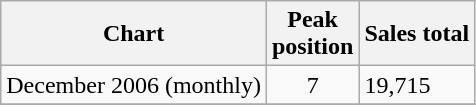<table class="wikitable">
<tr>
<th align="left">Chart</th>
<th align="center">Peak<br>position</th>
<th align="left">Sales total</th>
</tr>
<tr>
<td align="left">December 2006 (monthly)</td>
<td align="center">7</td>
<td align="left">19,715</td>
</tr>
<tr>
</tr>
</table>
